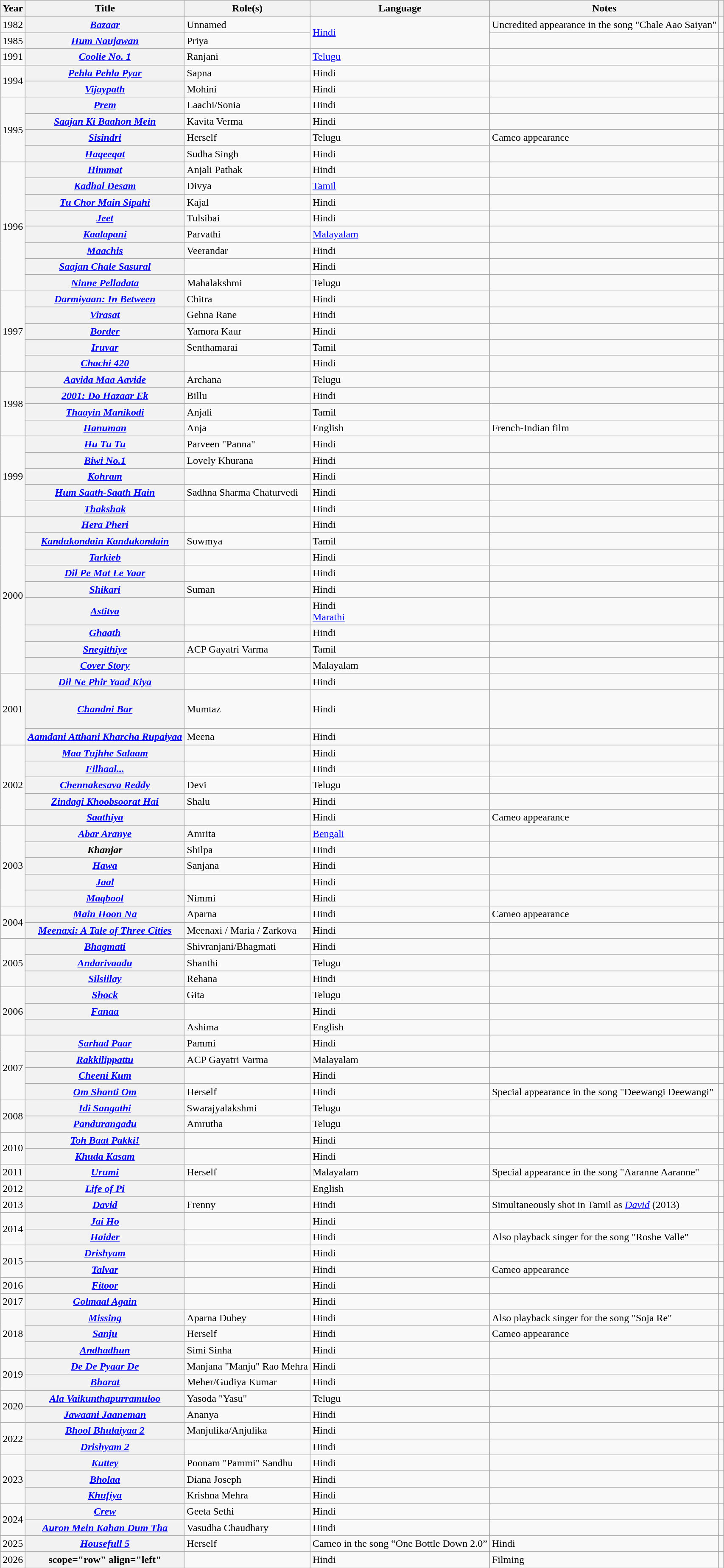<table class="wikitable plainrowheaders sortable">
<tr>
<th scope="col">Year</th>
<th scope="col">Title</th>
<th scope="col">Role(s)</th>
<th scope="col">Language</th>
<th scope="col" class="unsortable">Notes</th>
<th scope="col" class="unsortable"></th>
</tr>
<tr>
<td>1982</td>
<th scope="row"><em><a href='#'>Bazaar</a></em></th>
<td>Unnamed</td>
<td rowspan="2"><a href='#'>Hindi</a></td>
<td>Uncredited appearance in the song "Chale Aao Saiyan"</td>
<td style="text-align: center;"></td>
</tr>
<tr>
<td>1985</td>
<th scope="row"><em><a href='#'>Hum Naujawan</a></em></th>
<td>Priya</td>
<td></td>
<td style="text-align: center;"></td>
</tr>
<tr>
<td>1991</td>
<th scope="row"><em><a href='#'>Coolie No. 1</a></em></th>
<td>Ranjani</td>
<td><a href='#'>Telugu</a></td>
<td></td>
<td style="text-align: center;"></td>
</tr>
<tr>
<td rowspan="2">1994</td>
<th scope="row"><em><a href='#'>Pehla Pehla Pyar</a></em></th>
<td>Sapna</td>
<td>Hindi</td>
<td></td>
<td style="text-align: center;"></td>
</tr>
<tr>
<th scope="row"><em><a href='#'>Vijaypath</a></em></th>
<td>Mohini</td>
<td>Hindi</td>
<td></td>
<td style="text-align: center;"></td>
</tr>
<tr>
<td rowspan="4">1995</td>
<th scope="row"><em><a href='#'>Prem</a></em></th>
<td>Laachi/Sonia</td>
<td>Hindi</td>
<td></td>
<td style="text-align: center;"></td>
</tr>
<tr>
<th scope="row"><em><a href='#'>Saajan Ki Baahon Mein</a></em></th>
<td>Kavita Verma</td>
<td>Hindi</td>
<td></td>
<td style="text-align: center;"></td>
</tr>
<tr>
<th scope="row"><em><a href='#'>Sisindri</a></em></th>
<td>Herself</td>
<td>Telugu</td>
<td>Cameo appearance</td>
<td style="text-align: center;"></td>
</tr>
<tr>
<th scope="row"><em><a href='#'>Haqeeqat</a></em></th>
<td>Sudha Singh</td>
<td>Hindi</td>
<td></td>
<td style="text-align: center;"></td>
</tr>
<tr>
<td rowspan="8">1996</td>
<th scope="row"><em><a href='#'>Himmat</a></em></th>
<td>Anjali Pathak</td>
<td>Hindi</td>
<td></td>
<td style="text-align: center;"></td>
</tr>
<tr>
<th scope="row"><em><a href='#'>Kadhal Desam</a></em></th>
<td>Divya</td>
<td><a href='#'>Tamil</a></td>
<td></td>
<td style="text-align: center;"></td>
</tr>
<tr>
<th scope="row"><em><a href='#'>Tu Chor Main Sipahi</a></em></th>
<td>Kajal</td>
<td>Hindi</td>
<td></td>
<td style="text-align: center;"></td>
</tr>
<tr>
<th scope="row"><em><a href='#'>Jeet</a></em></th>
<td>Tulsibai</td>
<td>Hindi</td>
<td></td>
<td style="text-align: center;"></td>
</tr>
<tr>
<th scope="row"><em><a href='#'>Kaalapani</a></em></th>
<td>Parvathi</td>
<td><a href='#'>Malayalam</a></td>
<td></td>
<td style="text-align: center;"></td>
</tr>
<tr>
<th scope="row"><em><a href='#'>Maachis</a></em></th>
<td>Veerandar</td>
<td>Hindi</td>
<td></td>
<td style="text-align: center;"></td>
</tr>
<tr>
<th scope="row"><em><a href='#'>Saajan Chale Sasural</a></em></th>
<td></td>
<td>Hindi</td>
<td></td>
<td style="text-align: center;"></td>
</tr>
<tr>
<th scope="row"><em><a href='#'>Ninne Pelladata</a></em></th>
<td>Mahalakshmi</td>
<td>Telugu</td>
<td></td>
<td style="text-align: center;"></td>
</tr>
<tr>
<td rowspan="5">1997</td>
<th scope="row"><em><a href='#'>Darmiyaan: In Between</a></em></th>
<td>Chitra</td>
<td>Hindi</td>
<td></td>
<td style="text-align: center;"></td>
</tr>
<tr>
<th scope="row"><em><a href='#'>Virasat</a></em></th>
<td>Gehna Rane</td>
<td>Hindi</td>
<td></td>
<td style="text-align: center;"></td>
</tr>
<tr>
<th scope="row"><em><a href='#'>Border</a></em></th>
<td>Yamora Kaur</td>
<td>Hindi</td>
<td></td>
<td style="text-align: center;"></td>
</tr>
<tr>
<th scope="row"><em><a href='#'>Iruvar</a></em></th>
<td>Senthamarai</td>
<td>Tamil</td>
<td></td>
<td style="text-align: center;"></td>
</tr>
<tr>
<th scope="row"><em><a href='#'>Chachi 420</a></em></th>
<td></td>
<td>Hindi</td>
<td></td>
<td style="text-align: center;"></td>
</tr>
<tr>
<td rowspan="4">1998</td>
<th scope="row"><em><a href='#'>Aavida Maa Aavide</a></em></th>
<td>Archana</td>
<td>Telugu</td>
<td></td>
<td style="text-align: center;"></td>
</tr>
<tr>
<th scope="row"><em><a href='#'>2001: Do Hazaar Ek</a></em></th>
<td>Billu</td>
<td>Hindi</td>
<td></td>
<td style="text-align: center;"></td>
</tr>
<tr>
<th scope="row"><em><a href='#'>Thaayin Manikodi</a></em></th>
<td>Anjali</td>
<td>Tamil</td>
<td></td>
<td style="text-align: center;"></td>
</tr>
<tr>
<th scope="row"><em><a href='#'>Hanuman</a></em></th>
<td>Anja</td>
<td>English</td>
<td>French-Indian film</td>
<td style="text-align: center;"></td>
</tr>
<tr>
<td rowspan="5">1999</td>
<th scope="row"><em><a href='#'>Hu Tu Tu</a></em></th>
<td>Parveen "Panna"</td>
<td>Hindi</td>
<td></td>
<td style="text-align: center;"><br></td>
</tr>
<tr>
<th scope="row"><em><a href='#'>Biwi No.1</a></em></th>
<td>Lovely Khurana</td>
<td>Hindi</td>
<td></td>
<td style="text-align: center;"></td>
</tr>
<tr>
<th scope="row"><em><a href='#'>Kohram</a></em></th>
<td></td>
<td>Hindi</td>
<td></td>
<td style="text-align: center;"></td>
</tr>
<tr>
<th scope="row"><em><a href='#'>Hum Saath-Saath Hain</a></em></th>
<td>Sadhna Sharma Chaturvedi</td>
<td>Hindi</td>
<td></td>
<td style="text-align: center;"></td>
</tr>
<tr>
<th scope="row"><em><a href='#'>Thakshak</a></em></th>
<td></td>
<td>Hindi</td>
<td></td>
<td style="text-align: center;"></td>
</tr>
<tr>
<td rowspan="9">2000</td>
<th scope="row"><em><a href='#'>Hera Pheri</a></em></th>
<td></td>
<td>Hindi</td>
<td></td>
<td style="text-align: center;"></td>
</tr>
<tr>
<th scope="row"><em><a href='#'>Kandukondain Kandukondain</a></em></th>
<td>Sowmya</td>
<td>Tamil</td>
<td></td>
<td style="text-align: center;"></td>
</tr>
<tr>
<th scope="row"><em><a href='#'>Tarkieb</a></em></th>
<td></td>
<td>Hindi</td>
<td></td>
<td style="text-align: center;"></td>
</tr>
<tr>
<th scope="row"><em><a href='#'>Dil Pe Mat Le Yaar</a></em></th>
<td></td>
<td>Hindi</td>
<td></td>
<td style="text-align: center;"></td>
</tr>
<tr>
<th scope="row"><em><a href='#'>Shikari</a></em></th>
<td>Suman</td>
<td>Hindi</td>
<td></td>
<td style="text-align: center;"></td>
</tr>
<tr>
<th scope="row"><em><a href='#'>Astitva</a></em></th>
<td></td>
<td>Hindi<br><a href='#'>Marathi</a></td>
<td></td>
<td style="text-align: center;"><br><br></td>
</tr>
<tr>
<th scope="row"><em><a href='#'>Ghaath</a></em></th>
<td></td>
<td>Hindi</td>
<td></td>
<td style="text-align: center;"></td>
</tr>
<tr>
<th scope="row"><em><a href='#'>Snegithiye</a></em></th>
<td>ACP Gayatri Varma</td>
<td>Tamil</td>
<td></td>
<td style="text-align: center;"></td>
</tr>
<tr>
<th scope="row"><em><a href='#'>Cover Story</a></em></th>
<td></td>
<td>Malayalam</td>
<td></td>
<td style="text-align: center;"></td>
</tr>
<tr>
<td rowspan="3">2001</td>
<th scope="row"><em><a href='#'>Dil Ne Phir Yaad Kiya</a></em></th>
<td></td>
<td>Hindi</td>
<td></td>
<td style="text-align: center;"></td>
</tr>
<tr>
<th scope="row"><em><a href='#'>Chandni Bar</a></em></th>
<td>Mumtaz</td>
<td>Hindi</td>
<td></td>
<td style="text-align: center;"><br><br><br></td>
</tr>
<tr>
<th scope="row"><em><a href='#'>Aamdani Atthani Kharcha Rupaiyaa</a></em></th>
<td>Meena</td>
<td>Hindi</td>
<td></td>
<td style="text-align: center;"></td>
</tr>
<tr>
<td rowspan="5">2002</td>
<th scope="row"><em><a href='#'>Maa Tujhhe Salaam</a></em></th>
<td></td>
<td>Hindi</td>
<td></td>
<td style="text-align: center;"></td>
</tr>
<tr>
<th scope="row"><em><a href='#'>Filhaal...</a></em></th>
<td></td>
<td>Hindi</td>
<td></td>
<td style="text-align: center;"></td>
</tr>
<tr>
<th scope="row"><em><a href='#'>Chennakesava Reddy</a></em></th>
<td>Devi</td>
<td>Telugu</td>
<td></td>
<td style="text-align: center;"></td>
</tr>
<tr>
<th scope="row"><em><a href='#'>Zindagi Khoobsoorat Hai</a></em></th>
<td>Shalu</td>
<td>Hindi</td>
<td></td>
<td style="text-align: center;"></td>
</tr>
<tr>
<th scope="row"><em><a href='#'>Saathiya</a></em></th>
<td></td>
<td>Hindi</td>
<td>Cameo appearance</td>
<td style="text-align: center;"><br></td>
</tr>
<tr>
<td rowspan="5">2003</td>
<th scope="row"><em><a href='#'>Abar Aranye</a></em></th>
<td>Amrita</td>
<td><a href='#'>Bengali</a></td>
<td></td>
<td style="text-align: center;"></td>
</tr>
<tr>
<th scope="row"><em>Khanjar</em></th>
<td>Shilpa</td>
<td>Hindi</td>
<td></td>
<td style="text-align: center;"></td>
</tr>
<tr>
<th scope="row"><em><a href='#'>Hawa</a></em></th>
<td>Sanjana</td>
<td>Hindi</td>
<td></td>
<td style="text-align: center;"></td>
</tr>
<tr>
<th scope="row"><em><a href='#'>Jaal</a></em></th>
<td></td>
<td>Hindi</td>
<td></td>
<td style="text-align: center;"></td>
</tr>
<tr>
<th scope="row"><em><a href='#'>Maqbool</a></em></th>
<td>Nimmi</td>
<td>Hindi</td>
<td></td>
<td style="text-align: center;"></td>
</tr>
<tr>
<td rowspan="2">2004</td>
<th scope="row"><em><a href='#'>Main Hoon Na</a></em></th>
<td>Aparna</td>
<td>Hindi</td>
<td>Cameo appearance</td>
<td style="text-align: center;"></td>
</tr>
<tr>
<th scope="row"><em><a href='#'>Meenaxi: A Tale of Three Cities</a></em></th>
<td>Meenaxi / Maria / Zarkova</td>
<td>Hindi</td>
<td></td>
<td style="text-align: center;"></td>
</tr>
<tr>
<td rowspan="3">2005</td>
<th scope="row"><em><a href='#'>Bhagmati</a></em></th>
<td>Shivranjani/Bhagmati</td>
<td>Hindi</td>
<td></td>
<td style="text-align: center;"><br></td>
</tr>
<tr>
<th scope="row"><em><a href='#'>Andarivaadu</a></em></th>
<td>Shanthi</td>
<td>Telugu</td>
<td></td>
<td style="text-align: center;"></td>
</tr>
<tr>
<th scope="row"><em><a href='#'>Silsiilay</a></em></th>
<td>Rehana</td>
<td>Hindi</td>
<td></td>
<td style="text-align: center;"></td>
</tr>
<tr>
<td rowspan="3">2006</td>
<th scope="row"><em><a href='#'>Shock</a></em></th>
<td>Gita</td>
<td>Telugu</td>
<td></td>
<td style="text-align: center;"></td>
</tr>
<tr>
<th scope="row"><em><a href='#'>Fanaa</a></em></th>
<td></td>
<td>Hindi</td>
<td></td>
<td style="text-align: center;"></td>
</tr>
<tr>
<th scope="row"></th>
<td>Ashima</td>
<td>English</td>
<td></td>
<td style="text-align: center;"></td>
</tr>
<tr>
<td rowspan="4">2007</td>
<th scope="row"><em><a href='#'>Sarhad Paar</a></em></th>
<td>Pammi</td>
<td>Hindi</td>
<td></td>
<td style="text-align: center;"></td>
</tr>
<tr>
<th scope="row"><em><a href='#'>Rakkilippattu</a></em></th>
<td>ACP Gayatri Varma</td>
<td>Malayalam</td>
<td></td>
<td style="text-align: center;"></td>
</tr>
<tr>
<th scope="row"><em><a href='#'>Cheeni Kum</a></em></th>
<td></td>
<td>Hindi</td>
<td></td>
<td style="text-align: center;"><br></td>
</tr>
<tr>
<th scope="row"><em><a href='#'>Om Shanti Om</a></em></th>
<td>Herself</td>
<td>Hindi</td>
<td>Special appearance in the song "Deewangi Deewangi"</td>
<td style="text-align: center;"><br></td>
</tr>
<tr>
<td rowspan="2">2008</td>
<th scope="row"><em><a href='#'>Idi Sangathi</a></em></th>
<td>Swarajyalakshmi</td>
<td>Telugu</td>
<td></td>
<td style="text-align: center;"></td>
</tr>
<tr>
<th scope="row"><em><a href='#'>Pandurangadu</a></em></th>
<td>Amrutha</td>
<td>Telugu</td>
<td></td>
<td style="text-align: center;"><br></td>
</tr>
<tr>
<td rowspan="2">2010</td>
<th scope="row"><em><a href='#'>Toh Baat Pakki!</a></em></th>
<td></td>
<td>Hindi</td>
<td></td>
<td style="text-align: center;"></td>
</tr>
<tr>
<th scope="row"><em><a href='#'>Khuda Kasam</a></em></th>
<td></td>
<td>Hindi</td>
<td></td>
<td style="text-align: center;"></td>
</tr>
<tr>
<td>2011</td>
<th scope="row"><em><a href='#'>Urumi</a></em></th>
<td>Herself</td>
<td>Malayalam</td>
<td>Special appearance in the song "Aaranne Aaranne"</td>
<td style="text-align: center;"><br></td>
</tr>
<tr>
<td>2012</td>
<th scope="row"><em><a href='#'>Life of Pi</a></em></th>
<td></td>
<td>English</td>
<td></td>
<td style="text-align: center;"></td>
</tr>
<tr>
<td>2013</td>
<th scope="row"><em><a href='#'>David</a></em></th>
<td>Frenny</td>
<td>Hindi</td>
<td>Simultaneously shot in Tamil as <em><a href='#'>David</a></em> (2013)</td>
<td style="text-align: center;"></td>
</tr>
<tr>
<td rowspan="2">2014</td>
<th scope="row"><em><a href='#'>Jai Ho</a></em></th>
<td></td>
<td>Hindi</td>
<td></td>
<td style="text-align: center;"></td>
</tr>
<tr>
<th scope="row"><em><a href='#'>Haider</a></em></th>
<td></td>
<td>Hindi</td>
<td>Also playback singer for the song "Roshe Valle"</td>
<td style="text-align: center;"><br></td>
</tr>
<tr>
<td rowspan="2">2015</td>
<th scope="row"><em><a href='#'>Drishyam</a></em></th>
<td></td>
<td>Hindi</td>
<td></td>
<td style="text-align: center;"><br></td>
</tr>
<tr>
<th scope="row"><em><a href='#'>Talvar</a></em></th>
<td></td>
<td>Hindi</td>
<td>Cameo appearance</td>
<td style="text-align: center;"><br></td>
</tr>
<tr>
<td>2016</td>
<th scope="row"><em><a href='#'>Fitoor</a></em></th>
<td></td>
<td>Hindi</td>
<td></td>
<td style="text-align: center;"></td>
</tr>
<tr>
<td>2017</td>
<th scope="row"><em><a href='#'>Golmaal Again</a></em></th>
<td></td>
<td>Hindi</td>
<td></td>
<td style="text-align: center;"></td>
</tr>
<tr>
<td rowspan="3">2018</td>
<th scope="row"><em><a href='#'>Missing</a></em></th>
<td>Aparna Dubey</td>
<td>Hindi</td>
<td>Also playback singer for the song "Soja Re"</td>
<td style="text-align: center;"><br></td>
</tr>
<tr>
<th scope="row"><em><a href='#'>Sanju</a></em></th>
<td>Herself</td>
<td>Hindi</td>
<td>Cameo appearance</td>
<td style="text-align: center;"></td>
</tr>
<tr>
<th scope="row"><em><a href='#'>Andhadhun</a></em></th>
<td>Simi Sinha</td>
<td>Hindi</td>
<td></td>
<td style="text-align: center;"></td>
</tr>
<tr>
<td rowspan="2">2019</td>
<th scope="row"><em><a href='#'>De De Pyaar De</a></em></th>
<td>Manjana "Manju" Rao Mehra</td>
<td>Hindi</td>
<td></td>
<td style="text-align:center;"></td>
</tr>
<tr>
<th scope="row"><em><a href='#'>Bharat</a></em></th>
<td>Meher/Gudiya Kumar</td>
<td>Hindi</td>
<td></td>
<td style="text-align:center;"></td>
</tr>
<tr>
<td rowspan="2">2020</td>
<th scope="row"><em><a href='#'>Ala Vaikunthapurramuloo</a></em></th>
<td>Yasoda "Yasu"</td>
<td>Telugu</td>
<td></td>
<td style="text-align:center;"></td>
</tr>
<tr>
<th scope="row"><em><a href='#'>Jawaani Jaaneman</a></em></th>
<td>Ananya</td>
<td>Hindi</td>
<td></td>
<td style="text-align:center;"></td>
</tr>
<tr>
<td rowspan="2">2022</td>
<th scope="row"><em><a href='#'>Bhool Bhulaiyaa 2</a></em></th>
<td>Manjulika/Anjulika</td>
<td>Hindi</td>
<td></td>
<td style="text-align:center;"></td>
</tr>
<tr>
<th scope="row"><em><a href='#'>Drishyam 2</a></em></th>
<td></td>
<td>Hindi</td>
<td></td>
<td style="text-align:center;"></td>
</tr>
<tr>
<td rowspan="3">2023</td>
<th scope="row"><em><a href='#'>Kuttey</a></em></th>
<td>Poonam "Pammi" Sandhu</td>
<td>Hindi</td>
<td></td>
<td style="text-align:center;"></td>
</tr>
<tr>
<th scope="row"><em><a href='#'>Bholaa</a></em></th>
<td>Diana Joseph</td>
<td>Hindi</td>
<td></td>
<td style="text-align:center;"></td>
</tr>
<tr>
<th scope="row"><em><a href='#'>Khufiya</a></em></th>
<td>Krishna Mehra</td>
<td>Hindi</td>
<td></td>
<td style="text-align:center;"></td>
</tr>
<tr>
<td rowspan="2">2024</td>
<th scope="row"><em><a href='#'>Crew</a></em></th>
<td>Geeta Sethi</td>
<td>Hindi</td>
<td></td>
<td style="text-align:center;"></td>
</tr>
<tr>
<th scope="row"><em><a href='#'>Auron Mein Kahan Dum Tha</a></em></th>
<td>Vasudha Chaudhary</td>
<td>Hindi</td>
<td></td>
<td style="text-align:center;"></td>
</tr>
<tr>
<td>2025</td>
<th scope="row"><em><a href='#'>Housefull 5</a></em></th>
<td>Herself</td>
<td>Cameo in the song “One Bottle Down 2.0”</td>
<td>Hindi</td>
<td style="text-align:center;"></td>
</tr>
<tr>
<td>2026</td>
<th>scope="row" align="left" </th>
<td></td>
<td>Hindi</td>
<td>Filming</td>
<td style="text-align:center;"></td>
</tr>
</table>
